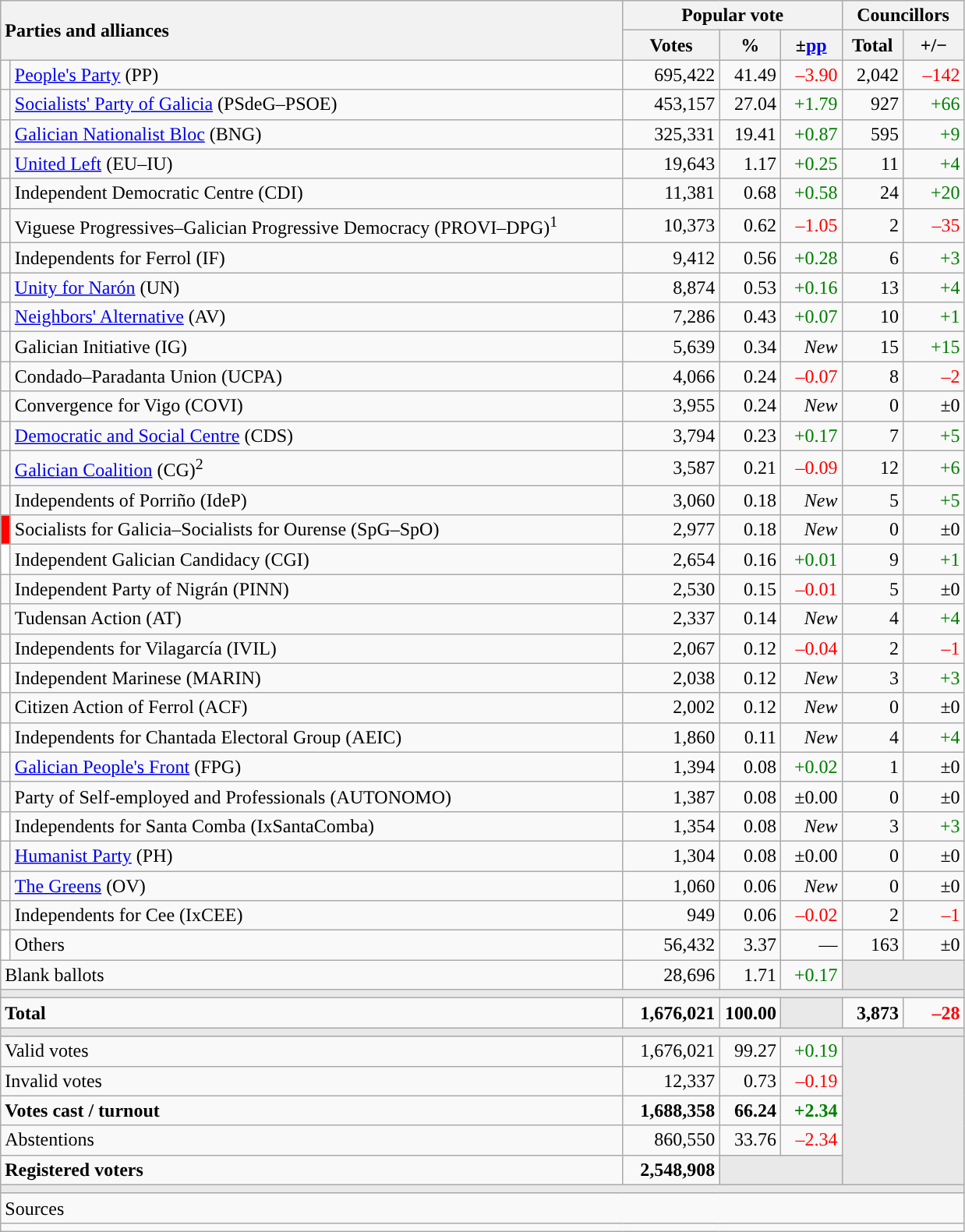<table class="wikitable" style="text-align:right;">
<tr>
<th style="text-align:left;" rowspan="2" colspan="2" width="525">Parties and alliances</th>
<th colspan="3">Popular vote</th>
<th colspan="2">Councillors</th>
</tr>
<tr>
<th width="75">Votes</th>
<th width="45">%</th>
<th width="45">±<a href='#'>pp</a></th>
<th width="45">Total</th>
<th width="45">+/−</th>
</tr>
<tr>
<td width="1" style="color:inherit;background:"></td>
<td align="left"><a href='#'>People's Party</a> (PP)</td>
<td>695,422</td>
<td>41.49</td>
<td style="color:red;">–3.90</td>
<td>2,042</td>
<td style="color:red;">–142</td>
</tr>
<tr>
<td style="color:inherit;background:"></td>
<td align="left"><a href='#'>Socialists' Party of Galicia</a> (PSdeG–PSOE)</td>
<td>453,157</td>
<td>27.04</td>
<td style="color:green;">+1.79</td>
<td>927</td>
<td style="color:green;">+66</td>
</tr>
<tr>
<td style="color:inherit;background:"></td>
<td align="left"><a href='#'>Galician Nationalist Bloc</a> (BNG)</td>
<td>325,331</td>
<td>19.41</td>
<td style="color:green;">+0.87</td>
<td>595</td>
<td style="color:green;">+9</td>
</tr>
<tr>
<td style="color:inherit;background:"></td>
<td align="left"><a href='#'>United Left</a> (EU–IU)</td>
<td>19,643</td>
<td>1.17</td>
<td style="color:green;">+0.25</td>
<td>11</td>
<td style="color:green;">+4</td>
</tr>
<tr>
<td style="color:inherit;background:"></td>
<td align="left">Independent Democratic Centre (CDI)</td>
<td>11,381</td>
<td>0.68</td>
<td style="color:green;">+0.58</td>
<td>24</td>
<td style="color:green;">+20</td>
</tr>
<tr>
<td style="color:inherit;background:"></td>
<td align="left">Viguese Progressives–Galician Progressive Democracy (PROVI–DPG)<sup>1</sup></td>
<td>10,373</td>
<td>0.62</td>
<td style="color:red;">–1.05</td>
<td>2</td>
<td style="color:red;">–35</td>
</tr>
<tr>
<td style="color:inherit;background:"></td>
<td align="left">Independents for Ferrol (IF)</td>
<td>9,412</td>
<td>0.56</td>
<td style="color:green;">+0.28</td>
<td>6</td>
<td style="color:green;">+3</td>
</tr>
<tr>
<td style="color:inherit;background:"></td>
<td align="left"><a href='#'>Unity for Narón</a> (UN)</td>
<td>8,874</td>
<td>0.53</td>
<td style="color:green;">+0.16</td>
<td>13</td>
<td style="color:green;">+4</td>
</tr>
<tr>
<td style="color:inherit;background:"></td>
<td align="left"><a href='#'>Neighbors' Alternative</a> (AV)</td>
<td>7,286</td>
<td>0.43</td>
<td style="color:green;">+0.07</td>
<td>10</td>
<td style="color:green;">+1</td>
</tr>
<tr>
<td style="color:inherit;background:"></td>
<td align="left">Galician Initiative (IG)</td>
<td>5,639</td>
<td>0.34</td>
<td><em>New</em></td>
<td>15</td>
<td style="color:green;">+15</td>
</tr>
<tr>
<td style="color:inherit;background:"></td>
<td align="left">Condado–Paradanta Union (UCPA)</td>
<td>4,066</td>
<td>0.24</td>
<td style="color:red;">–0.07</td>
<td>8</td>
<td style="color:red;">–2</td>
</tr>
<tr>
<td style="color:inherit;background:"></td>
<td align="left">Convergence for Vigo (COVI)</td>
<td>3,955</td>
<td>0.24</td>
<td><em>New</em></td>
<td>0</td>
<td>±0</td>
</tr>
<tr>
<td style="color:inherit;background:"></td>
<td align="left"><a href='#'>Democratic and Social Centre</a> (CDS)</td>
<td>3,794</td>
<td>0.23</td>
<td style="color:green;">+0.17</td>
<td>7</td>
<td style="color:green;">+5</td>
</tr>
<tr>
<td style="color:inherit;background:"></td>
<td align="left"><a href='#'>Galician Coalition</a> (CG)<sup>2</sup></td>
<td>3,587</td>
<td>0.21</td>
<td style="color:red;">–0.09</td>
<td>12</td>
<td style="color:green;">+6</td>
</tr>
<tr>
<td style="color:inherit;background:"></td>
<td align="left">Independents of Porriño (IdeP)</td>
<td>3,060</td>
<td>0.18</td>
<td><em>New</em></td>
<td>5</td>
<td style="color:green;">+5</td>
</tr>
<tr>
<td bgcolor="red"></td>
<td align="left">Socialists for Galicia–Socialists for Ourense (SpG–SpO)</td>
<td>2,977</td>
<td>0.18</td>
<td><em>New</em></td>
<td>0</td>
<td>±0</td>
</tr>
<tr>
<td bgcolor="white"></td>
<td align="left">Independent Galician Candidacy (CGI)</td>
<td>2,654</td>
<td>0.16</td>
<td style="color:green;">+0.01</td>
<td>9</td>
<td style="color:green;">+1</td>
</tr>
<tr>
<td style="color:inherit;background:"></td>
<td align="left">Independent Party of Nigrán (PINN)</td>
<td>2,530</td>
<td>0.15</td>
<td style="color:red;">–0.01</td>
<td>5</td>
<td>±0</td>
</tr>
<tr>
<td style="color:inherit;background:"></td>
<td align="left">Tudensan Action (AT)</td>
<td>2,337</td>
<td>0.14</td>
<td><em>New</em></td>
<td>4</td>
<td style="color:green;">+4</td>
</tr>
<tr>
<td style="color:inherit;background:"></td>
<td align="left">Independents for Vilagarcía (IVIL)</td>
<td>2,067</td>
<td>0.12</td>
<td style="color:red;">–0.04</td>
<td>2</td>
<td style="color:red;">–1</td>
</tr>
<tr>
<td bgcolor="white"></td>
<td align="left">Independent Marinese (MARIN)</td>
<td>2,038</td>
<td>0.12</td>
<td><em>New</em></td>
<td>3</td>
<td style="color:green;">+3</td>
</tr>
<tr>
<td style="color:inherit;background:"></td>
<td align="left">Citizen Action of Ferrol (ACF)</td>
<td>2,002</td>
<td>0.12</td>
<td><em>New</em></td>
<td>0</td>
<td>±0</td>
</tr>
<tr>
<td bgcolor="white"></td>
<td align="left">Independents for Chantada Electoral Group (AEIC)</td>
<td>1,860</td>
<td>0.11</td>
<td><em>New</em></td>
<td>4</td>
<td style="color:green;">+4</td>
</tr>
<tr>
<td style="color:inherit;background:"></td>
<td align="left"><a href='#'>Galician People's Front</a> (FPG)</td>
<td>1,394</td>
<td>0.08</td>
<td style="color:green;">+0.02</td>
<td>1</td>
<td>±0</td>
</tr>
<tr>
<td style="color:inherit;background:"></td>
<td align="left">Party of Self-employed and Professionals (AUTONOMO)</td>
<td>1,387</td>
<td>0.08</td>
<td>±0.00</td>
<td>0</td>
<td>±0</td>
</tr>
<tr>
<td bgcolor="white"></td>
<td align="left">Independents for Santa Comba (IxSantaComba)</td>
<td>1,354</td>
<td>0.08</td>
<td><em>New</em></td>
<td>3</td>
<td style="color:green;">+3</td>
</tr>
<tr>
<td style="color:inherit;background:"></td>
<td align="left"><a href='#'>Humanist Party</a> (PH)</td>
<td>1,304</td>
<td>0.08</td>
<td>±0.00</td>
<td>0</td>
<td>±0</td>
</tr>
<tr>
<td style="color:inherit;background:"></td>
<td align="left"><a href='#'>The Greens</a> (OV)</td>
<td>1,060</td>
<td>0.06</td>
<td><em>New</em></td>
<td>0</td>
<td>±0</td>
</tr>
<tr>
<td style="color:inherit;background:"></td>
<td align="left">Independents for Cee (IxCEE)</td>
<td>949</td>
<td>0.06</td>
<td style="color:red;">–0.02</td>
<td>2</td>
<td style="color:red;">–1</td>
</tr>
<tr>
<td bgcolor="white"></td>
<td align="left">Others</td>
<td>56,432</td>
<td>3.37</td>
<td>—</td>
<td>163</td>
<td>±0</td>
</tr>
<tr>
<td align="left" colspan="2">Blank ballots</td>
<td>28,696</td>
<td>1.71</td>
<td style="color:green;">+0.17</td>
<td bgcolor="#E9E9E9" colspan="2"></td>
</tr>
<tr>
<td colspan="7" bgcolor="#E9E9E9"></td>
</tr>
<tr style="font-weight:bold;">
<td align="left" colspan="2">Total</td>
<td>1,676,021</td>
<td>100.00</td>
<td bgcolor="#E9E9E9"></td>
<td>3,873</td>
<td style="color:red;">–28</td>
</tr>
<tr>
<td colspan="7" bgcolor="#E9E9E9"></td>
</tr>
<tr>
<td align="left" colspan="2">Valid votes</td>
<td>1,676,021</td>
<td>99.27</td>
<td style="color:green;">+0.19</td>
<td bgcolor="#E9E9E9" colspan="2" rowspan="5"></td>
</tr>
<tr>
<td align="left" colspan="2">Invalid votes</td>
<td>12,337</td>
<td>0.73</td>
<td style="color:red;">–0.19</td>
</tr>
<tr style="font-weight:bold;">
<td align="left" colspan="2">Votes cast / turnout</td>
<td>1,688,358</td>
<td>66.24</td>
<td style="color:green;">+2.34</td>
</tr>
<tr>
<td align="left" colspan="2">Abstentions</td>
<td>860,550</td>
<td>33.76</td>
<td style="color:red;">–2.34</td>
</tr>
<tr style="font-weight:bold;">
<td align="left" colspan="2">Registered voters</td>
<td>2,548,908</td>
<td bgcolor="#E9E9E9" colspan="2"></td>
</tr>
<tr>
<td colspan="7" bgcolor="#E9E9E9"></td>
</tr>
<tr>
<td align="left" colspan="7">Sources</td>
</tr>
<tr>
<td colspan="7" style="text-align:left; max-width:790px;"></td>
</tr>
</table>
